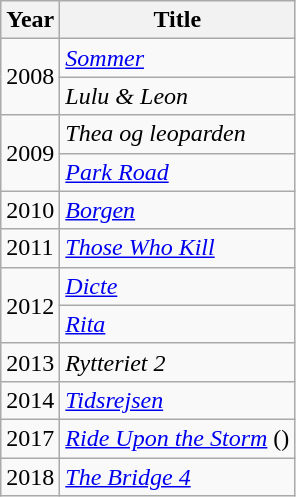<table class="wikitable">
<tr>
<th>Year</th>
<th>Title</th>
</tr>
<tr>
<td rowspan="2">2008</td>
<td><em><a href='#'>Sommer</a></em></td>
</tr>
<tr>
<td><em>Lulu & Leon</em></td>
</tr>
<tr>
<td rowspan="2">2009</td>
<td><em>Thea og leoparden</em></td>
</tr>
<tr>
<td><em><a href='#'>Park Road</a></em></td>
</tr>
<tr>
<td>2010</td>
<td><em><a href='#'>Borgen</a></em></td>
</tr>
<tr>
<td>2011</td>
<td><em><a href='#'>Those Who Kill</a></em></td>
</tr>
<tr>
<td rowspan="2">2012</td>
<td><em><a href='#'>Dicte</a></em></td>
</tr>
<tr>
<td><em><a href='#'>Rita</a></em></td>
</tr>
<tr>
<td>2013</td>
<td><em>Rytteriet 2</em></td>
</tr>
<tr>
<td>2014</td>
<td><em><a href='#'>Tidsrejsen</a></em></td>
</tr>
<tr>
<td>2017</td>
<td><em><a href='#'>Ride Upon the Storm</a></em> ()</td>
</tr>
<tr>
<td>2018</td>
<td><em><a href='#'>The Bridge 4</a></em></td>
</tr>
</table>
